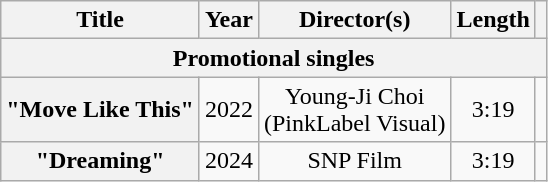<table class="wikitable plainrowheaders" style="text-align:center">
<tr>
<th scope="col">Title</th>
<th scope="col">Year</th>
<th scope="col">Director(s)</th>
<th scope="col">Length</th>
<th scope="col"></th>
</tr>
<tr>
<th scope="col" colspan="5">Promotional singles</th>
</tr>
<tr>
<th scope="row">"Move Like This"<br></th>
<td>2022</td>
<td>Young-Ji Choi<br>(PinkLabel Visual)</td>
<td>3:19</td>
<td></td>
</tr>
<tr>
<th scope="row">"Dreaming"</th>
<td>2024</td>
<td>SNP Film</td>
<td>3:19</td>
<td></td>
</tr>
</table>
